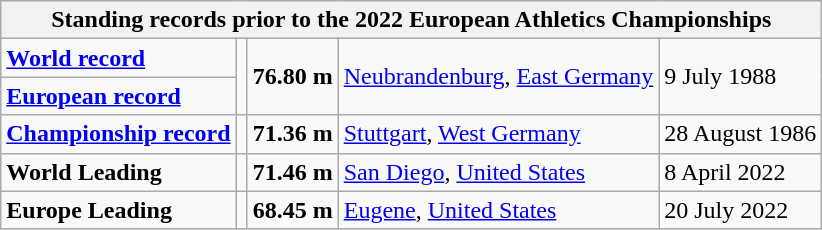<table class="wikitable">
<tr>
<th colspan="5">Standing records prior to the 2022 European Athletics Championships</th>
</tr>
<tr>
<td><strong><a href='#'>World record</a></strong></td>
<td rowspan=2></td>
<td rowspan=2><strong>76.80 m</strong></td>
<td rowspan=2><a href='#'>Neubrandenburg</a>, <a href='#'>East Germany</a></td>
<td rowspan=2>9 July 1988</td>
</tr>
<tr>
<td><strong><a href='#'>European record</a></strong></td>
</tr>
<tr>
<td><strong><a href='#'>Championship record</a></strong></td>
<td></td>
<td><strong>71.36 m</strong></td>
<td><a href='#'>Stuttgart</a>, <a href='#'>West Germany</a></td>
<td>28 August 1986</td>
</tr>
<tr>
<td><strong>World Leading</strong></td>
<td></td>
<td><strong>71.46 m</strong></td>
<td><a href='#'>San Diego</a>, <a href='#'>United States</a></td>
<td>8 April 2022</td>
</tr>
<tr>
<td><strong>Europe Leading</strong></td>
<td></td>
<td><strong>68.45  m</strong></td>
<td><a href='#'>Eugene</a>, <a href='#'>United States</a></td>
<td>20 July 2022</td>
</tr>
</table>
